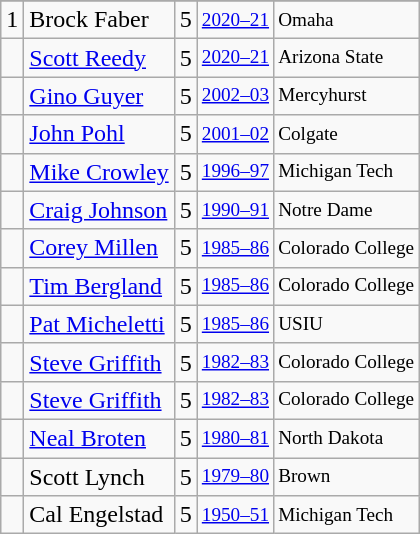<table class="wikitable">
<tr>
</tr>
<tr>
<td>1</td>
<td>Brock Faber</td>
<td>5</td>
<td style="font-size:80%;"><a href='#'>2020–21</a></td>
<td style="font-size:80%;">Omaha</td>
</tr>
<tr>
<td></td>
<td><a href='#'>Scott Reedy</a></td>
<td>5</td>
<td style="font-size:80%;"><a href='#'>2020–21</a></td>
<td style="font-size:80%;">Arizona State</td>
</tr>
<tr>
<td></td>
<td><a href='#'>Gino Guyer</a></td>
<td>5</td>
<td style="font-size:80%;"><a href='#'>2002–03</a></td>
<td style="font-size:80%;">Mercyhurst</td>
</tr>
<tr>
<td></td>
<td><a href='#'>John Pohl</a></td>
<td>5</td>
<td style="font-size:80%;"><a href='#'>2001–02</a></td>
<td style="font-size:80%;">Colgate</td>
</tr>
<tr>
<td></td>
<td><a href='#'>Mike Crowley</a></td>
<td>5</td>
<td style="font-size:80%;"><a href='#'>1996–97</a></td>
<td style="font-size:80%;">Michigan Tech</td>
</tr>
<tr>
<td></td>
<td><a href='#'>Craig Johnson</a></td>
<td>5</td>
<td style="font-size:80%;"><a href='#'>1990–91</a></td>
<td style="font-size:80%;">Notre Dame</td>
</tr>
<tr>
<td></td>
<td><a href='#'>Corey Millen</a></td>
<td>5</td>
<td style="font-size:80%;"><a href='#'>1985–86</a></td>
<td style="font-size:80%;">Colorado College</td>
</tr>
<tr>
<td></td>
<td><a href='#'>Tim Bergland</a></td>
<td>5</td>
<td style="font-size:80%;"><a href='#'>1985–86</a></td>
<td style="font-size:80%;">Colorado College</td>
</tr>
<tr>
<td></td>
<td><a href='#'>Pat Micheletti</a></td>
<td>5</td>
<td style="font-size:80%;"><a href='#'>1985–86</a></td>
<td style="font-size:80%;">USIU</td>
</tr>
<tr>
<td></td>
<td><a href='#'>Steve Griffith</a></td>
<td>5</td>
<td style="font-size:80%;"><a href='#'>1982–83</a></td>
<td style="font-size:80%;">Colorado College</td>
</tr>
<tr>
<td></td>
<td><a href='#'>Steve Griffith</a></td>
<td>5</td>
<td style="font-size:80%;"><a href='#'>1982–83</a></td>
<td style="font-size:80%;">Colorado College</td>
</tr>
<tr>
<td></td>
<td><a href='#'>Neal Broten</a></td>
<td>5</td>
<td style="font-size:80%;"><a href='#'>1980–81</a></td>
<td style="font-size:80%;">North Dakota</td>
</tr>
<tr>
<td></td>
<td>Scott Lynch</td>
<td>5</td>
<td style="font-size:80%;"><a href='#'>1979–80</a></td>
<td style="font-size:80%;">Brown</td>
</tr>
<tr>
<td></td>
<td>Cal Engelstad</td>
<td>5</td>
<td style="font-size:80%;"><a href='#'>1950–51</a></td>
<td style="font-size:80%;">Michigan Tech</td>
</tr>
</table>
